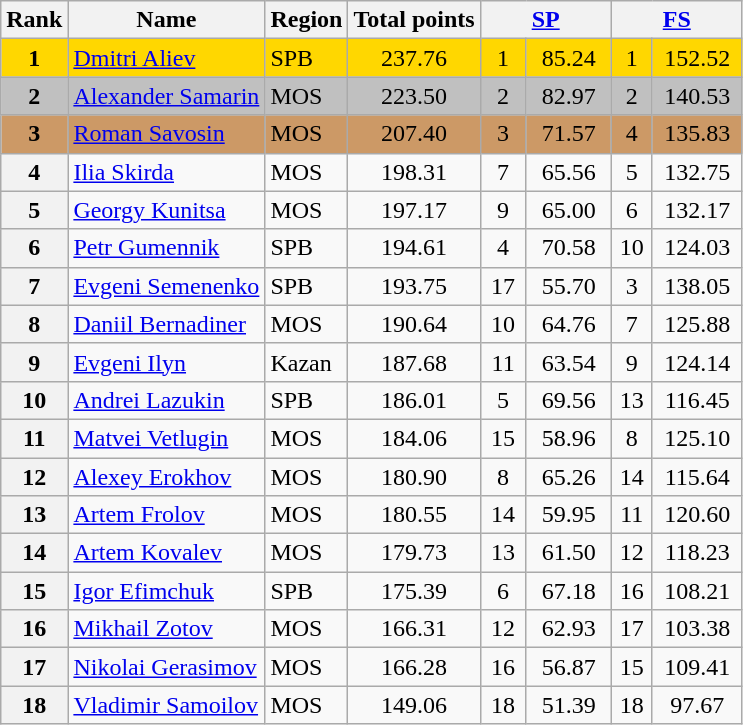<table class="wikitable sortable">
<tr>
<th>Rank</th>
<th>Name</th>
<th>Region</th>
<th>Total points</th>
<th colspan=2 width=80px><a href='#'>SP</a></th>
<th colspan=2 width=80px><a href='#'>FS</a></th>
</tr>
<tr bgcolor=gold>
<td align=center><strong>1</strong></td>
<td><a href='#'>Dmitri Aliev</a></td>
<td>SPB</td>
<td align=center>237.76</td>
<td align=center>1</td>
<td align=center>85.24</td>
<td align=center>1</td>
<td align=center>152.52</td>
</tr>
<tr bgcolor=silver>
<td align=center><strong>2</strong></td>
<td><a href='#'>Alexander Samarin</a></td>
<td>MOS</td>
<td align=center>223.50</td>
<td align=center>2</td>
<td align=center>82.97</td>
<td align=center>2</td>
<td align=center>140.53</td>
</tr>
<tr bgcolor=cc9966>
<td align=center><strong>3</strong></td>
<td><a href='#'>Roman Savosin</a></td>
<td>MOS</td>
<td align=center>207.40</td>
<td align=center>3</td>
<td align=center>71.57</td>
<td align=center>4</td>
<td align=center>135.83</td>
</tr>
<tr>
<th>4</th>
<td><a href='#'>Ilia Skirda</a></td>
<td>MOS</td>
<td align=center>198.31</td>
<td align=center>7</td>
<td align=center>65.56</td>
<td align=center>5</td>
<td align=center>132.75</td>
</tr>
<tr>
<th>5</th>
<td><a href='#'>Georgy Kunitsa</a></td>
<td>MOS</td>
<td align=center>197.17</td>
<td align=center>9</td>
<td align=center>65.00</td>
<td align=center>6</td>
<td align=center>132.17</td>
</tr>
<tr>
<th>6</th>
<td><a href='#'>Petr Gumennik</a></td>
<td>SPB</td>
<td align=center>194.61</td>
<td align=center>4</td>
<td align=center>70.58</td>
<td align=center>10</td>
<td align=center>124.03</td>
</tr>
<tr>
<th>7</th>
<td><a href='#'>Evgeni Semenenko</a></td>
<td>SPB</td>
<td align=center>193.75</td>
<td align=center>17</td>
<td align=center>55.70</td>
<td align=center>3</td>
<td align=center>138.05</td>
</tr>
<tr>
<th>8</th>
<td><a href='#'>Daniil Bernadiner</a></td>
<td>MOS</td>
<td align=center>190.64</td>
<td align=center>10</td>
<td align=center>64.76</td>
<td align=center>7</td>
<td align=center>125.88</td>
</tr>
<tr>
<th>9</th>
<td><a href='#'>Evgeni Ilyn</a></td>
<td>Kazan</td>
<td align=center>187.68</td>
<td align=center>11</td>
<td align=center>63.54</td>
<td align=center>9</td>
<td align=center>124.14</td>
</tr>
<tr>
<th>10</th>
<td><a href='#'>Andrei Lazukin</a></td>
<td>SPB</td>
<td align=center>186.01</td>
<td align=center>5</td>
<td align=center>69.56</td>
<td align=center>13</td>
<td align=center>116.45</td>
</tr>
<tr>
<th>11</th>
<td><a href='#'>Matvei Vetlugin</a></td>
<td>MOS</td>
<td align=center>184.06</td>
<td align=center>15</td>
<td align=center>58.96</td>
<td align=center>8</td>
<td align=center>125.10</td>
</tr>
<tr>
<th>12</th>
<td><a href='#'>Alexey Erokhov</a></td>
<td>MOS</td>
<td align=center>180.90</td>
<td align=center>8</td>
<td align=center>65.26</td>
<td align=center>14</td>
<td align=center>115.64</td>
</tr>
<tr>
<th>13</th>
<td><a href='#'>Artem Frolov</a></td>
<td>MOS</td>
<td align=center>180.55</td>
<td align=center>14</td>
<td align=center>59.95</td>
<td align=center>11</td>
<td align=center>120.60</td>
</tr>
<tr>
<th>14</th>
<td><a href='#'>Artem Kovalev</a></td>
<td>MOS</td>
<td align=center>179.73</td>
<td align=center>13</td>
<td align=center>61.50</td>
<td align=center>12</td>
<td align=center>118.23</td>
</tr>
<tr>
<th>15</th>
<td><a href='#'>Igor Efimchuk</a></td>
<td>SPB</td>
<td align=center>175.39</td>
<td align=center>6</td>
<td align=center>67.18</td>
<td align=center>16</td>
<td align=center>108.21</td>
</tr>
<tr>
<th>16</th>
<td><a href='#'>Mikhail Zotov</a></td>
<td>MOS</td>
<td align=center>166.31</td>
<td align=center>12</td>
<td align=center>62.93</td>
<td align=center>17</td>
<td align=center>103.38</td>
</tr>
<tr>
<th>17</th>
<td><a href='#'>Nikolai Gerasimov</a></td>
<td>MOS</td>
<td align=center>166.28</td>
<td align=center>16</td>
<td align=center>56.87</td>
<td align=center>15</td>
<td align=center>109.41</td>
</tr>
<tr>
<th>18</th>
<td><a href='#'>Vladimir Samoilov</a></td>
<td>MOS</td>
<td align=center>149.06</td>
<td align=center>18</td>
<td align=center>51.39</td>
<td align=center>18</td>
<td align=center>97.67</td>
</tr>
</table>
